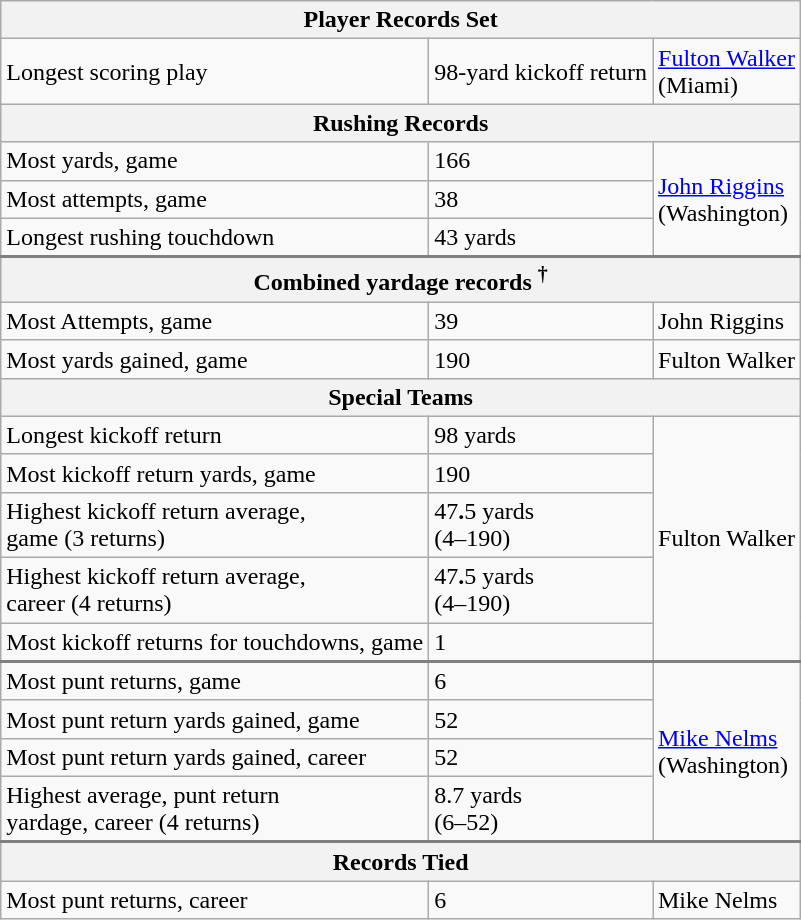<table class="wikitable">
<tr>
<th colspan=3>Player Records Set</th>
</tr>
<tr>
<td>Longest scoring play</td>
<td>98-yard kickoff return</td>
<td><a href='#'>Fulton Walker</a><br>(Miami)</td>
</tr>
<tr>
<th colspan=3>Rushing Records</th>
</tr>
<tr>
<td>Most yards, game</td>
<td>166</td>
<td rowspan=3><a href='#'>John Riggins</a><br>(Washington)</td>
</tr>
<tr>
<td>Most attempts, game</td>
<td>38</td>
</tr>
<tr style="border-bottom: 2px solid gray">
<td>Longest rushing touchdown</td>
<td>43 yards</td>
</tr>
<tr>
<th colspan=3>Combined yardage records <sup>†</sup></th>
</tr>
<tr>
<td>Most Attempts, game</td>
<td>39</td>
<td>John Riggins</td>
</tr>
<tr>
<td>Most yards gained, game</td>
<td>190</td>
<td>Fulton Walker</td>
</tr>
<tr>
<th colspan=3>Special Teams</th>
</tr>
<tr>
<td>Longest kickoff return</td>
<td>98 yards</td>
<td rowspan=5>Fulton Walker</td>
</tr>
<tr>
<td>Most kickoff return yards, game</td>
<td>190</td>
</tr>
<tr>
<td>Highest kickoff return average,<br> game (3 returns)</td>
<td>47<strong>.</strong>5 yards<br>(4–190)</td>
</tr>
<tr>
<td>Highest kickoff return average,<br> career (4 returns)</td>
<td>47<strong>.</strong>5 yards<br>(4–190)</td>
</tr>
<tr style="border-bottom: 2px solid gray">
<td>Most kickoff returns for touchdowns, game</td>
<td>1</td>
</tr>
<tr>
<td>Most punt returns, game</td>
<td>6</td>
<td rowspan=4><a href='#'>Mike Nelms</a><br>(Washington)</td>
</tr>
<tr>
<td>Most punt return yards gained, game</td>
<td>52</td>
</tr>
<tr>
<td>Most punt return yards gained, career</td>
<td>52</td>
</tr>
<tr style="border-bottom: 2px solid gray">
<td>Highest average, punt return <br>yardage, career (4 returns)</td>
<td>8.7 yards<br>(6–52)</td>
</tr>
<tr>
<th colspan=3>Records Tied</th>
</tr>
<tr>
<td>Most punt returns, career</td>
<td>6</td>
<td>Mike Nelms</td>
</tr>
</table>
